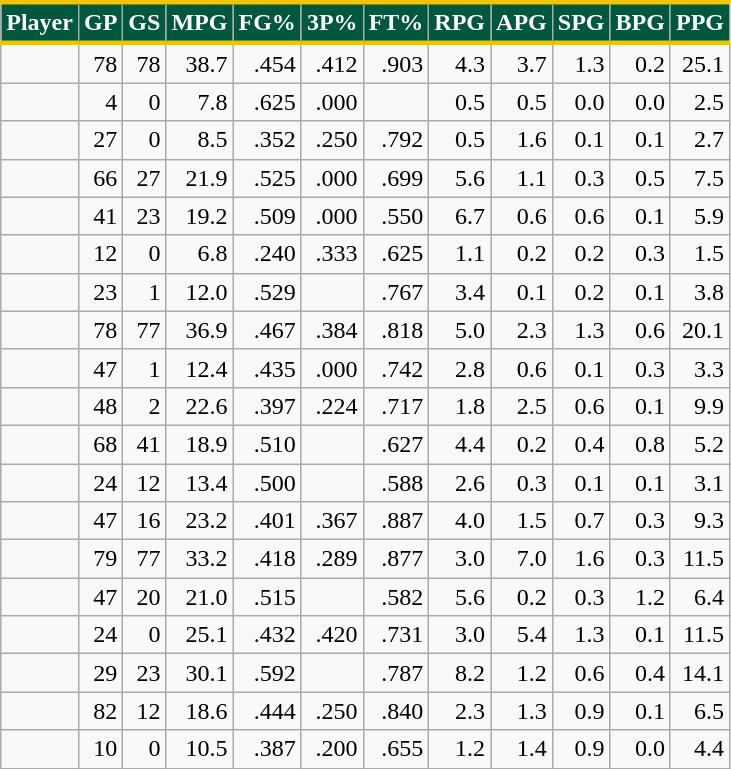<table class="wikitable sortable" style="text-align:right;">
<tr>
<th style="background:#00573F; color:#FFFFFF; border-top:#F1C400 3px solid; border-bottom:#F1C400 3px solid;">Player</th>
<th style="background:#00573F; color:#FFFFFF; border-top:#F1C400 3px solid; border-bottom:#F1C400 3px solid;">GP</th>
<th style="background:#00573F; color:#FFFFFF; border-top:#F1C400 3px solid; border-bottom:#F1C400 3px solid;">GS</th>
<th style="background:#00573F; color:#FFFFFF; border-top:#F1C400 3px solid; border-bottom:#F1C400 3px solid;">MPG</th>
<th style="background:#00573F; color:#FFFFFF; border-top:#F1C400 3px solid; border-bottom:#F1C400 3px solid;">FG%</th>
<th style="background:#00573F; color:#FFFFFF; border-top:#F1C400 3px solid; border-bottom:#F1C400 3px solid;">3P%</th>
<th style="background:#00573F; color:#FFFFFF; border-top:#F1C400 3px solid; border-bottom:#F1C400 3px solid;">FT%</th>
<th style="background:#00573F; color:#FFFFFF; border-top:#F1C400 3px solid; border-bottom:#F1C400 3px solid;">RPG</th>
<th style="background:#00573F; color:#FFFFFF; border-top:#F1C400 3px solid; border-bottom:#F1C400 3px solid;">APG</th>
<th style="background:#00573F; color:#FFFFFF; border-top:#F1C400 3px solid; border-bottom:#F1C400 3px solid;">SPG</th>
<th style="background:#00573F; color:#FFFFFF; border-top:#F1C400 3px solid; border-bottom:#F1C400 3px solid;">BPG</th>
<th style="background:#00573F; color:#FFFFFF; border-top:#F1C400 3px solid; border-bottom:#F1C400 3px solid;">PPG</th>
</tr>
<tr>
<td></td>
<td>78</td>
<td>78</td>
<td>38.7</td>
<td>.454</td>
<td>.412</td>
<td>.903</td>
<td>4.3</td>
<td>3.7</td>
<td>1.3</td>
<td>0.2</td>
<td>25.1</td>
</tr>
<tr>
<td></td>
<td>4</td>
<td>0</td>
<td>7.8</td>
<td>.625</td>
<td>.000</td>
<td></td>
<td>0.5</td>
<td>0.5</td>
<td>0.0</td>
<td>0.0</td>
<td>2.5</td>
</tr>
<tr>
<td></td>
<td>27</td>
<td>0</td>
<td>8.5</td>
<td>.352</td>
<td>.250</td>
<td>.792</td>
<td>0.5</td>
<td>1.6</td>
<td>0.1</td>
<td>0.1</td>
<td>2.7</td>
</tr>
<tr>
<td></td>
<td>66</td>
<td>27</td>
<td>21.9</td>
<td>.525</td>
<td>.000</td>
<td>.699</td>
<td>5.6</td>
<td>1.1</td>
<td>0.3</td>
<td>0.5</td>
<td>7.5</td>
</tr>
<tr>
<td></td>
<td>41</td>
<td>23</td>
<td>19.2</td>
<td>.509</td>
<td>.000</td>
<td>.550</td>
<td>6.7</td>
<td>0.6</td>
<td>0.6</td>
<td>0.1</td>
<td>5.9</td>
</tr>
<tr>
<td></td>
<td>12</td>
<td>0</td>
<td>6.8</td>
<td>.240</td>
<td>.333</td>
<td>.625</td>
<td>1.1</td>
<td>0.2</td>
<td>0.2</td>
<td>0.3</td>
<td>1.5</td>
</tr>
<tr>
<td></td>
<td>23</td>
<td>1</td>
<td>12.0</td>
<td>.529</td>
<td></td>
<td>.767</td>
<td>3.4</td>
<td>0.1</td>
<td>0.2</td>
<td>0.1</td>
<td>3.8</td>
</tr>
<tr>
<td></td>
<td>78</td>
<td>77</td>
<td>36.9</td>
<td>.467</td>
<td>.384</td>
<td>.818</td>
<td>5.0</td>
<td>2.3</td>
<td>1.3</td>
<td>0.6</td>
<td>20.1</td>
</tr>
<tr>
<td></td>
<td>47</td>
<td>1</td>
<td>12.4</td>
<td>.435</td>
<td>.000</td>
<td>.742</td>
<td>2.8</td>
<td>0.6</td>
<td>0.1</td>
<td>0.3</td>
<td>3.3</td>
</tr>
<tr>
<td></td>
<td>48</td>
<td>2</td>
<td>22.6</td>
<td>.397</td>
<td>.224</td>
<td>.717</td>
<td>1.8</td>
<td>2.5</td>
<td>0.6</td>
<td>0.1</td>
<td>9.9</td>
</tr>
<tr>
<td></td>
<td>68</td>
<td>41</td>
<td>18.9</td>
<td>.510</td>
<td></td>
<td>.627</td>
<td>4.4</td>
<td>0.2</td>
<td>0.4</td>
<td>0.8</td>
<td>5.2</td>
</tr>
<tr>
<td></td>
<td>24</td>
<td>12</td>
<td>13.4</td>
<td>.500</td>
<td></td>
<td>.588</td>
<td>2.6</td>
<td>0.3</td>
<td>0.1</td>
<td>0.1</td>
<td>3.1</td>
</tr>
<tr>
<td></td>
<td>47</td>
<td>16</td>
<td>23.2</td>
<td>.401</td>
<td>.367</td>
<td>.887</td>
<td>4.0</td>
<td>1.5</td>
<td>0.7</td>
<td>0.3</td>
<td>9.3</td>
</tr>
<tr>
<td></td>
<td>79</td>
<td>77</td>
<td>33.2</td>
<td>.418</td>
<td>.289</td>
<td>.877</td>
<td>3.0</td>
<td>7.0</td>
<td>1.6</td>
<td>0.3</td>
<td>11.5</td>
</tr>
<tr>
<td></td>
<td>47</td>
<td>20</td>
<td>21.0</td>
<td>.515</td>
<td></td>
<td>.582</td>
<td>5.6</td>
<td>0.2</td>
<td>0.3</td>
<td>1.2</td>
<td>6.4</td>
</tr>
<tr>
<td></td>
<td>24</td>
<td>0</td>
<td>25.1</td>
<td>.432</td>
<td>.420</td>
<td>.731</td>
<td>3.0</td>
<td>5.4</td>
<td>1.3</td>
<td>0.1</td>
<td>11.5</td>
</tr>
<tr>
<td></td>
<td>29</td>
<td>23</td>
<td>30.1</td>
<td>.592</td>
<td></td>
<td>.787</td>
<td>8.2</td>
<td>1.2</td>
<td>0.6</td>
<td>0.4</td>
<td>14.1</td>
</tr>
<tr>
<td></td>
<td>82</td>
<td>12</td>
<td>18.6</td>
<td>.444</td>
<td>.250</td>
<td>.840</td>
<td>2.3</td>
<td>1.3</td>
<td>0.9</td>
<td>0.1</td>
<td>6.5</td>
</tr>
<tr>
<td></td>
<td>10</td>
<td>0</td>
<td>10.5</td>
<td>.387</td>
<td>.200</td>
<td>.655</td>
<td>1.2</td>
<td>1.4</td>
<td>0.9</td>
<td>0.0</td>
<td>4.4</td>
</tr>
</table>
